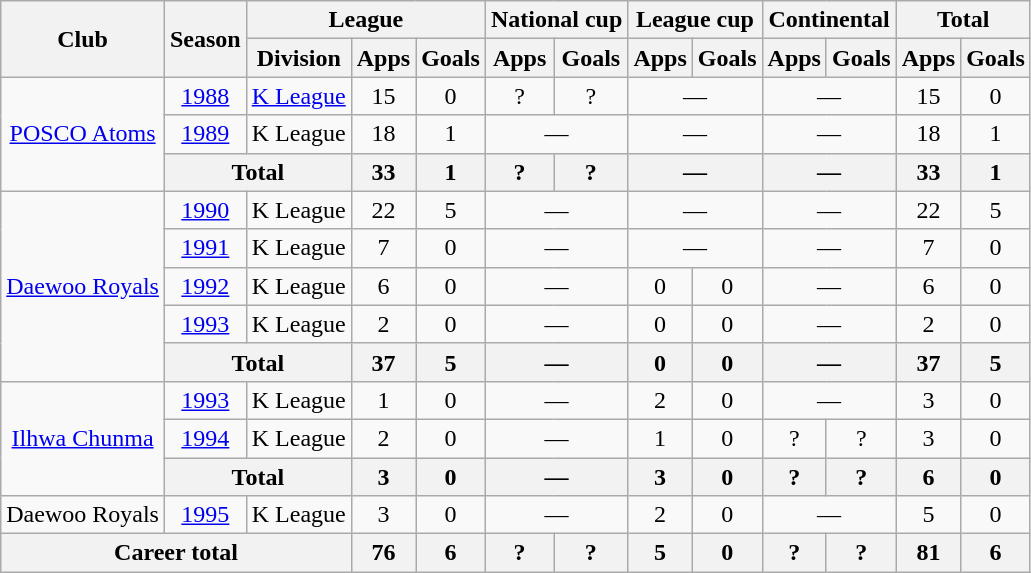<table class="wikitable" style="text-align:center">
<tr>
<th rowspan="2">Club</th>
<th rowspan="2">Season</th>
<th colspan="3">League</th>
<th colspan="2">National cup</th>
<th colspan="2">League cup</th>
<th colspan="2">Continental</th>
<th colspan="2">Total</th>
</tr>
<tr>
<th>Division</th>
<th>Apps</th>
<th>Goals</th>
<th>Apps</th>
<th>Goals</th>
<th>Apps</th>
<th>Goals</th>
<th>Apps</th>
<th>Goals</th>
<th>Apps</th>
<th>Goals</th>
</tr>
<tr>
<td rowspan="3"><a href='#'>POSCO Atoms</a></td>
<td><a href='#'>1988</a></td>
<td><a href='#'>K League</a></td>
<td>15</td>
<td>0</td>
<td>?</td>
<td>?</td>
<td colspan="2">—</td>
<td colspan="2">—</td>
<td>15</td>
<td>0</td>
</tr>
<tr>
<td><a href='#'>1989</a></td>
<td>K League</td>
<td>18</td>
<td>1</td>
<td colspan="2">—</td>
<td colspan="2">—</td>
<td colspan="2">—</td>
<td>18</td>
<td>1</td>
</tr>
<tr>
<th colspan="2">Total</th>
<th>33</th>
<th>1</th>
<th>?</th>
<th>?</th>
<th colspan="2">—</th>
<th colspan="2">—</th>
<th>33</th>
<th>1</th>
</tr>
<tr>
<td rowspan="5"><a href='#'>Daewoo Royals</a></td>
<td><a href='#'>1990</a></td>
<td>K League</td>
<td>22</td>
<td>5</td>
<td colspan="2">—</td>
<td colspan="2">—</td>
<td colspan="2">—</td>
<td>22</td>
<td>5</td>
</tr>
<tr>
<td><a href='#'>1991</a></td>
<td>K League</td>
<td>7</td>
<td>0</td>
<td colspan="2">—</td>
<td colspan="2">—</td>
<td colspan="2">—</td>
<td>7</td>
<td>0</td>
</tr>
<tr>
<td><a href='#'>1992</a></td>
<td>K League</td>
<td>6</td>
<td>0</td>
<td colspan="2">—</td>
<td>0</td>
<td>0</td>
<td colspan="2">—</td>
<td>6</td>
<td>0</td>
</tr>
<tr>
<td><a href='#'>1993</a></td>
<td>K League</td>
<td>2</td>
<td>0</td>
<td colspan="2">—</td>
<td>0</td>
<td>0</td>
<td colspan="2">—</td>
<td>2</td>
<td>0</td>
</tr>
<tr>
<th colspan="2">Total</th>
<th>37</th>
<th>5</th>
<th colspan="2">—</th>
<th>0</th>
<th>0</th>
<th colspan="2">—</th>
<th>37</th>
<th>5</th>
</tr>
<tr>
<td rowspan="3"><a href='#'>Ilhwa Chunma</a></td>
<td><a href='#'>1993</a></td>
<td>K League</td>
<td>1</td>
<td>0</td>
<td colspan="2">—</td>
<td>2</td>
<td>0</td>
<td colspan="2">—</td>
<td>3</td>
<td>0</td>
</tr>
<tr>
<td><a href='#'>1994</a></td>
<td>K League</td>
<td>2</td>
<td>0</td>
<td colspan="2">—</td>
<td>1</td>
<td>0</td>
<td>?</td>
<td>?</td>
<td>3</td>
<td>0</td>
</tr>
<tr>
<th colspan="2">Total</th>
<th>3</th>
<th>0</th>
<th colspan="2">—</th>
<th>3</th>
<th>0</th>
<th>?</th>
<th>?</th>
<th>6</th>
<th>0</th>
</tr>
<tr>
<td>Daewoo Royals</td>
<td><a href='#'>1995</a></td>
<td>K League</td>
<td>3</td>
<td>0</td>
<td colspan="2">—</td>
<td>2</td>
<td>0</td>
<td colspan="2">—</td>
<td>5</td>
<td>0</td>
</tr>
<tr>
<th colspan="3">Career total</th>
<th>76</th>
<th>6</th>
<th>?</th>
<th>?</th>
<th>5</th>
<th>0</th>
<th>?</th>
<th>?</th>
<th>81</th>
<th>6</th>
</tr>
</table>
